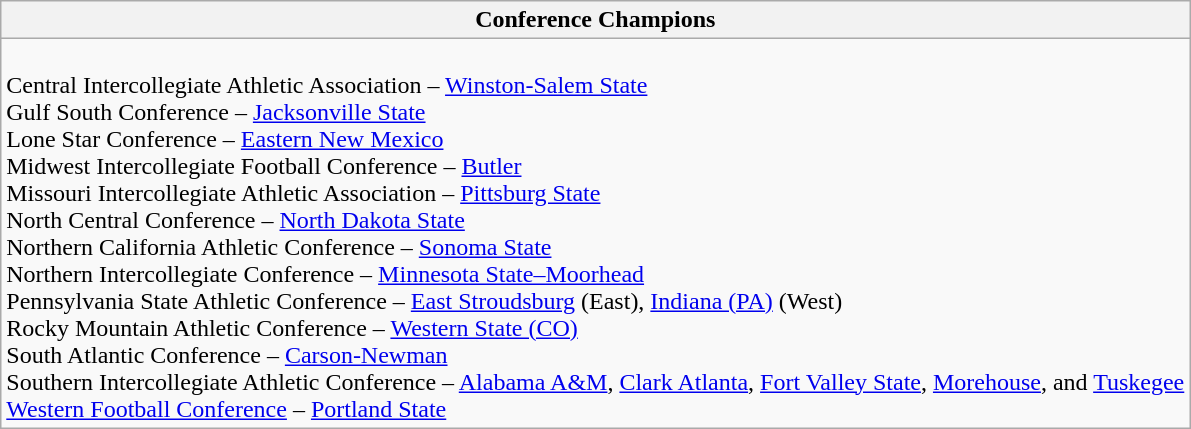<table class="wikitable">
<tr>
<th>Conference Champions</th>
</tr>
<tr>
<td><br>Central Intercollegiate Athletic Association – <a href='#'>Winston-Salem State</a><br>
Gulf South Conference – <a href='#'>Jacksonville State</a><br>
Lone Star Conference – <a href='#'>Eastern New Mexico</a><br>
Midwest Intercollegiate Football Conference – <a href='#'>Butler</a><br>
Missouri Intercollegiate Athletic Association – <a href='#'>Pittsburg State</a><br>
North Central Conference – <a href='#'>North Dakota State</a><br>
Northern California Athletic Conference – <a href='#'>Sonoma State</a><br>
Northern Intercollegiate Conference – <a href='#'>Minnesota State–Moorhead</a><br>
Pennsylvania State Athletic Conference – <a href='#'>East Stroudsburg</a> (East), <a href='#'>Indiana (PA)</a> (West)<br>
Rocky Mountain Athletic Conference – <a href='#'>Western State (CO)</a><br>
South Atlantic Conference – <a href='#'>Carson-Newman</a><br>
Southern Intercollegiate Athletic Conference – <a href='#'>Alabama A&M</a>, <a href='#'>Clark Atlanta</a>, <a href='#'>Fort Valley State</a>, <a href='#'>Morehouse</a>, and <a href='#'>Tuskegee</a><br>
<a href='#'>Western Football Conference</a> – <a href='#'>Portland State</a></td>
</tr>
</table>
